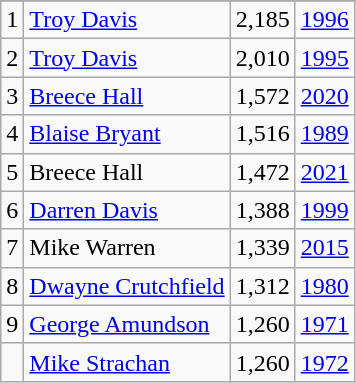<table class="wikitable">
<tr>
</tr>
<tr>
<td>1</td>
<td><a href='#'>Troy Davis</a></td>
<td>2,185</td>
<td><a href='#'>1996</a></td>
</tr>
<tr>
<td>2</td>
<td><a href='#'>Troy Davis</a></td>
<td>2,010</td>
<td><a href='#'>1995</a></td>
</tr>
<tr>
<td>3</td>
<td><a href='#'>Breece Hall</a></td>
<td>1,572</td>
<td><a href='#'>2020</a></td>
</tr>
<tr>
<td>4</td>
<td><a href='#'>Blaise Bryant</a></td>
<td>1,516</td>
<td><a href='#'>1989</a></td>
</tr>
<tr>
<td>5</td>
<td>Breece Hall</td>
<td>1,472</td>
<td><a href='#'>2021</a></td>
</tr>
<tr>
<td>6</td>
<td><a href='#'>Darren Davis</a></td>
<td>1,388</td>
<td><a href='#'>1999</a></td>
</tr>
<tr>
<td>7</td>
<td>Mike Warren</td>
<td>1,339</td>
<td><a href='#'>2015</a></td>
</tr>
<tr>
<td>8</td>
<td><a href='#'>Dwayne Crutchfield</a></td>
<td>1,312</td>
<td><a href='#'>1980</a></td>
</tr>
<tr>
<td>9</td>
<td><a href='#'>George Amundson</a></td>
<td>1,260</td>
<td><a href='#'>1971</a></td>
</tr>
<tr>
<td></td>
<td><a href='#'>Mike Strachan</a></td>
<td>1,260</td>
<td><a href='#'>1972</a></td>
</tr>
</table>
